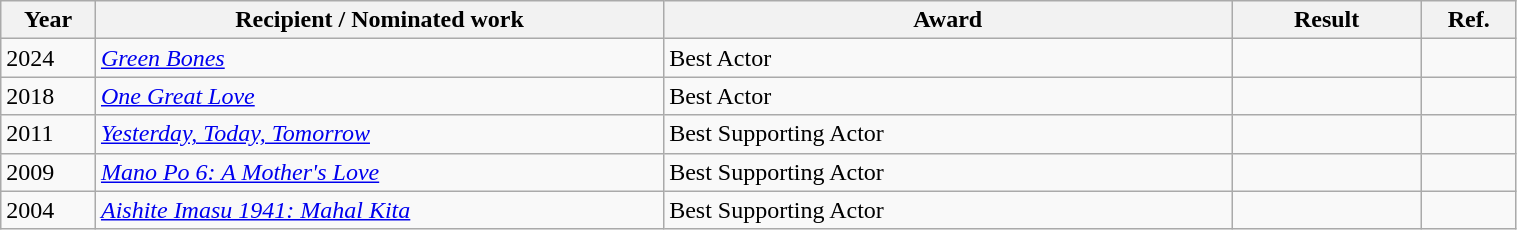<table class="wikitable" style="width:80%">
<tr>
<th scope="col" width="5%" style="white-space: nowrap;">Year</th>
<th scope="col" width="30%" style="white-space: nowrap;">Recipient / Nominated work</th>
<th scope="col" width="30%" style="white-space: nowrap;">Award</th>
<th scope="col" width="10%" style="white-space: nowrap;">Result</th>
<th scope="col" width="5%" style="white-space: nowrap;">Ref.</th>
</tr>
<tr>
<td>2024</td>
<td><em><a href='#'>Green Bones</a></em></td>
<td>Best Actor</td>
<td></td>
<td></td>
</tr>
<tr>
<td>2018</td>
<td><em><a href='#'>One Great Love</a></em></td>
<td>Best Actor</td>
<td></td>
<td style="text-align:center;"></td>
</tr>
<tr>
<td>2011</td>
<td><em><a href='#'>Yesterday, Today, Tomorrow</a></em></td>
<td>Best Supporting Actor</td>
<td></td>
<td style="text-align:center;"></td>
</tr>
<tr>
<td>2009</td>
<td><em><a href='#'>Mano Po 6: A Mother's Love</a></em></td>
<td>Best Supporting Actor</td>
<td></td>
<td style="text-align:center;"></td>
</tr>
<tr>
<td>2004</td>
<td><em><a href='#'>Aishite Imasu 1941: Mahal Kita</a></em></td>
<td>Best Supporting Actor</td>
<td></td>
<td style="text-align:center;"></td>
</tr>
</table>
